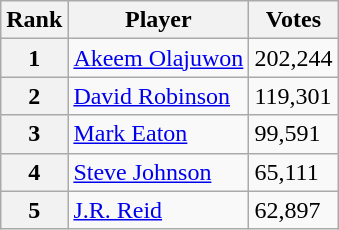<table class="wikitable">
<tr>
<th>Rank</th>
<th>Player</th>
<th>Votes</th>
</tr>
<tr>
<th>1</th>
<td><a href='#'>Akeem Olajuwon</a></td>
<td>202,244</td>
</tr>
<tr>
<th>2</th>
<td><a href='#'>David Robinson</a></td>
<td>119,301</td>
</tr>
<tr>
<th>3</th>
<td><a href='#'>Mark Eaton</a></td>
<td>99,591</td>
</tr>
<tr>
<th>4</th>
<td><a href='#'>Steve Johnson</a></td>
<td>65,111</td>
</tr>
<tr>
<th>5</th>
<td><a href='#'>J.R. Reid</a></td>
<td>62,897</td>
</tr>
</table>
